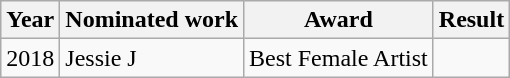<table class="wikitable">
<tr>
<th>Year</th>
<th>Nominated work</th>
<th>Award</th>
<th>Result</th>
</tr>
<tr>
<td>2018</td>
<td rowspan="1">Jessie J</td>
<td>Best Female Artist</td>
<td></td>
</tr>
</table>
